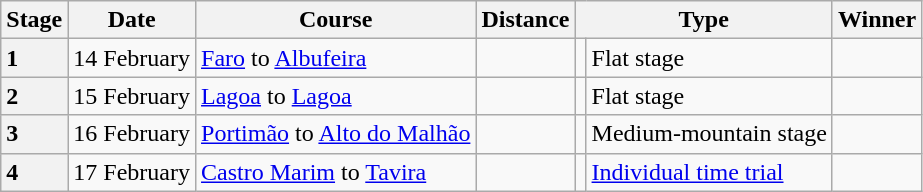<table class="wikitable">
<tr>
<th>Stage</th>
<th>Date</th>
<th>Course</th>
<th>Distance</th>
<th colspan="2">Type</th>
<th>Winner</th>
</tr>
<tr>
<th style="text-align:left">1</th>
<td align=right>14 February</td>
<td><a href='#'>Faro</a> to <a href='#'>Albufeira</a></td>
<td style="text-align:center;"></td>
<td></td>
<td>Flat stage</td>
<td></td>
</tr>
<tr>
<th style="text-align:left">2</th>
<td align=right>15 February</td>
<td><a href='#'>Lagoa</a> to <a href='#'>Lagoa</a></td>
<td style="text-align:center;"></td>
<td></td>
<td>Flat stage</td>
<td></td>
</tr>
<tr>
<th style="text-align:left">3</th>
<td align=right>16 February</td>
<td><a href='#'>Portimão</a> to <a href='#'>Alto do Malhão</a></td>
<td style="text-align:center;"></td>
<td></td>
<td>Medium-mountain stage</td>
<td></td>
</tr>
<tr>
<th style="text-align:left">4</th>
<td align=right>17 February</td>
<td><a href='#'>Castro Marim</a> to <a href='#'>Tavira</a></td>
<td style="text-align:center;"></td>
<td></td>
<td><a href='#'>Individual time trial</a></td>
<td></td>
</tr>
</table>
